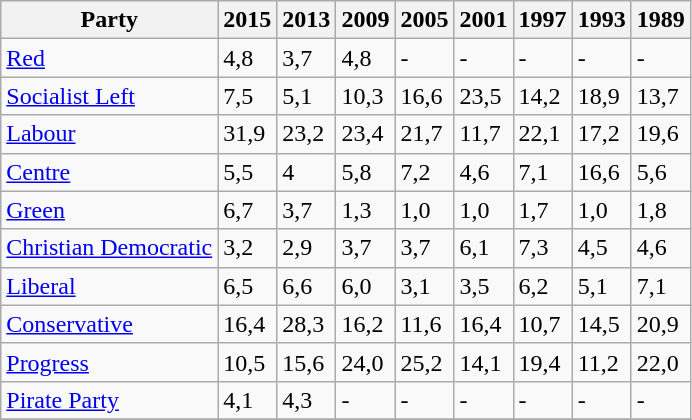<table class="wikitable">
<tr>
<th>Party</th>
<th>2015</th>
<th>2013</th>
<th>2009</th>
<th>2005</th>
<th>2001</th>
<th>1997</th>
<th>1993</th>
<th>1989</th>
</tr>
<tr>
<td><a href='#'>Red</a></td>
<td>4,8</td>
<td>3,7</td>
<td>4,8</td>
<td>-</td>
<td>-</td>
<td>-</td>
<td>-</td>
<td>-</td>
</tr>
<tr>
<td><a href='#'>Socialist Left</a></td>
<td>7,5</td>
<td>5,1</td>
<td>10,3</td>
<td>16,6</td>
<td>23,5</td>
<td>14,2</td>
<td>18,9</td>
<td>13,7</td>
</tr>
<tr>
<td><a href='#'>Labour</a></td>
<td>31,9</td>
<td>23,2</td>
<td>23,4</td>
<td>21,7</td>
<td>11,7</td>
<td>22,1</td>
<td>17,2</td>
<td>19,6</td>
</tr>
<tr>
<td><a href='#'>Centre</a></td>
<td>5,5</td>
<td>4</td>
<td>5,8</td>
<td>7,2</td>
<td>4,6</td>
<td>7,1</td>
<td>16,6</td>
<td>5,6</td>
</tr>
<tr>
<td><a href='#'>Green</a></td>
<td>6,7</td>
<td>3,7</td>
<td>1,3</td>
<td>1,0</td>
<td>1,0</td>
<td>1,7</td>
<td>1,0</td>
<td>1,8</td>
</tr>
<tr>
<td><a href='#'>Christian Democratic</a></td>
<td>3,2</td>
<td>2,9</td>
<td>3,7</td>
<td>3,7</td>
<td>6,1</td>
<td>7,3</td>
<td>4,5</td>
<td>4,6</td>
</tr>
<tr>
<td><a href='#'>Liberal</a></td>
<td>6,5</td>
<td>6,6</td>
<td>6,0</td>
<td>3,1</td>
<td>3,5</td>
<td>6,2</td>
<td>5,1</td>
<td>7,1</td>
</tr>
<tr>
<td><a href='#'>Conservative</a></td>
<td>16,4</td>
<td>28,3</td>
<td>16,2</td>
<td>11,6</td>
<td>16,4</td>
<td>10,7</td>
<td>14,5</td>
<td>20,9</td>
</tr>
<tr>
<td><a href='#'>Progress</a></td>
<td>10,5</td>
<td>15,6</td>
<td>24,0</td>
<td>25,2</td>
<td>14,1</td>
<td>19,4</td>
<td>11,2</td>
<td>22,0</td>
</tr>
<tr>
<td><a href='#'>Pirate Party</a></td>
<td>4,1</td>
<td>4,3</td>
<td>-</td>
<td>-</td>
<td>-</td>
<td>-</td>
<td>-</td>
<td>-</td>
</tr>
<tr>
</tr>
</table>
